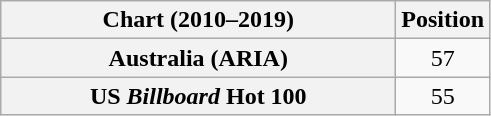<table class="wikitable sortable plainrowheaders" style="text-align:center">
<tr>
<th scope="col" style="width:16em">Chart (2010–2019)</th>
<th scope="col">Position</th>
</tr>
<tr>
<th scope="row">Australia (ARIA)</th>
<td>57</td>
</tr>
<tr>
<th scope="row">US <em>Billboard</em> Hot 100</th>
<td>55</td>
</tr>
</table>
